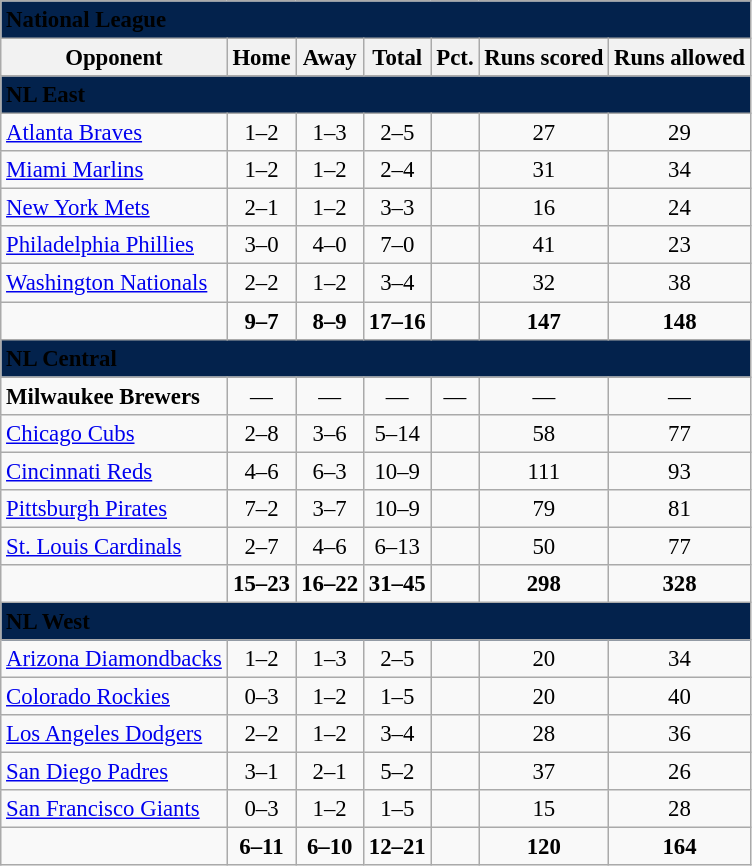<table class="wikitable" style="font-size: 95%; text-align: center">
<tr>
<td colspan="7" style="text-align:left; background:#03224c"><span> <strong>National League</strong> </span></td>
</tr>
<tr>
<th>Opponent</th>
<th>Home</th>
<th>Away</th>
<th>Total</th>
<th>Pct.</th>
<th>Runs scored</th>
<th>Runs allowed</th>
</tr>
<tr>
<td colspan="7" style="text-align:left; background:#03224c"><span> <strong>NL East</strong> </span></td>
</tr>
<tr>
<td style="text-align:left"><a href='#'>Atlanta Braves</a></td>
<td>1–2</td>
<td>1–3</td>
<td>2–5</td>
<td></td>
<td>27</td>
<td>29</td>
</tr>
<tr>
<td style="text-align:left"><a href='#'>Miami Marlins</a></td>
<td>1–2</td>
<td>1–2</td>
<td>2–4</td>
<td></td>
<td>31</td>
<td>34</td>
</tr>
<tr>
<td style="text-align:left"><a href='#'>New York Mets</a></td>
<td>2–1</td>
<td>1–2</td>
<td>3–3</td>
<td></td>
<td>16</td>
<td>24</td>
</tr>
<tr>
<td style="text-align:left"><a href='#'>Philadelphia Phillies</a></td>
<td>3–0</td>
<td>4–0</td>
<td>7–0</td>
<td></td>
<td>41</td>
<td>23</td>
</tr>
<tr>
<td style="text-align:left"><a href='#'>Washington Nationals</a></td>
<td>2–2</td>
<td>1–2</td>
<td>3–4</td>
<td></td>
<td>32</td>
<td>38</td>
</tr>
<tr style="font-weight:bold">
<td></td>
<td>9–7</td>
<td>8–9</td>
<td>17–16</td>
<td></td>
<td>147</td>
<td>148</td>
</tr>
<tr>
<td colspan="7" style="text-align:left; background:#03224c"><span> <strong>NL Central</strong> </span></td>
</tr>
<tr>
<td style="text-align:left"><strong>Milwaukee Brewers</strong></td>
<td>—</td>
<td>—</td>
<td>—</td>
<td>—</td>
<td>—</td>
<td>—</td>
</tr>
<tr>
<td style="text-align:left"><a href='#'>Chicago Cubs</a></td>
<td>2–8</td>
<td>3–6</td>
<td>5–14</td>
<td></td>
<td>58</td>
<td>77</td>
</tr>
<tr>
<td style="text-align:left"><a href='#'>Cincinnati Reds</a></td>
<td>4–6</td>
<td>6–3</td>
<td>10–9</td>
<td></td>
<td>111</td>
<td>93</td>
</tr>
<tr>
<td style="text-align:left"><a href='#'>Pittsburgh Pirates</a></td>
<td>7–2</td>
<td>3–7</td>
<td>10–9</td>
<td></td>
<td>79</td>
<td>81</td>
</tr>
<tr>
<td style="text-align:left"><a href='#'>St. Louis Cardinals</a></td>
<td>2–7</td>
<td>4–6</td>
<td>6–13</td>
<td></td>
<td>50</td>
<td>77</td>
</tr>
<tr style="font-weight:bold">
<td></td>
<td>15–23</td>
<td>16–22</td>
<td>31–45</td>
<td></td>
<td>298</td>
<td>328</td>
</tr>
<tr>
<td colspan="7" style="text-align:left; background:#03224c"><span> <strong>NL West</strong> </span></td>
</tr>
<tr>
<td style="text-align:left"><a href='#'>Arizona Diamondbacks</a></td>
<td>1–2</td>
<td>1–3</td>
<td>2–5</td>
<td></td>
<td>20</td>
<td>34</td>
</tr>
<tr>
<td style="text-align:left"><a href='#'>Colorado Rockies</a></td>
<td>0–3</td>
<td>1–2</td>
<td>1–5</td>
<td></td>
<td>20</td>
<td>40</td>
</tr>
<tr>
<td style="text-align:left"><a href='#'>Los Angeles Dodgers</a></td>
<td>2–2</td>
<td>1–2</td>
<td>3–4</td>
<td></td>
<td>28</td>
<td>36</td>
</tr>
<tr>
<td style="text-align:left"><a href='#'>San Diego Padres</a></td>
<td>3–1</td>
<td>2–1</td>
<td>5–2</td>
<td></td>
<td>37</td>
<td>26</td>
</tr>
<tr>
<td style="text-align:left"><a href='#'>San Francisco Giants</a></td>
<td>0–3</td>
<td>1–2</td>
<td>1–5</td>
<td></td>
<td>15</td>
<td>28</td>
</tr>
<tr style="font-weight:bold">
<td></td>
<td>6–11</td>
<td>6–10</td>
<td>12–21</td>
<td></td>
<td>120</td>
<td>164</td>
</tr>
</table>
